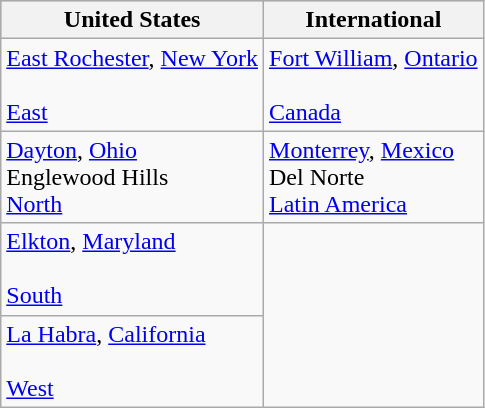<table class="wikitable">
<tr style="background:#bebebe;">
<th>United States</th>
<th>International</th>
</tr>
<tr>
<td> <a href='#'>East Rochester</a>, <a href='#'>New York</a><br><br><a href='#'>East</a></td>
<td> <a href='#'>Fort William</a>, <a href='#'>Ontario</a><br><br><a href='#'>Canada</a></td>
</tr>
<tr>
<td> <a href='#'>Dayton</a>, <a href='#'>Ohio</a><br>Englewood Hills<br><a href='#'>North</a></td>
<td> <a href='#'>Monterrey</a>, <a href='#'>Mexico</a><br>Del Norte<br><a href='#'>Latin America</a></td>
</tr>
<tr>
<td> <a href='#'>Elkton</a>, <a href='#'>Maryland</a><br><br><a href='#'>South</a></td>
<td rowspan=2></td>
</tr>
<tr>
<td> <a href='#'>La Habra</a>, <a href='#'>California</a><br><br><a href='#'>West</a></td>
</tr>
</table>
